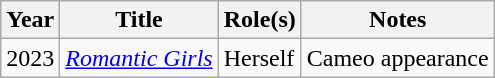<table class="wikitable plainrowheaders sortable">
<tr>
<th scope="col">Year</th>
<th scope="col">Title</th>
<th scope="col">Role(s)</th>
<th scope="col" class="unsortable">Notes</th>
</tr>
<tr>
<td>2023</td>
<td><em><a href='#'>Romantic Girls</a></em></td>
<td>Herself</td>
<td>Cameo appearance</td>
</tr>
</table>
